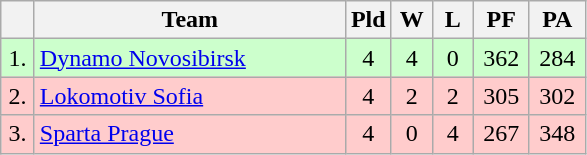<table class=wikitable style="text-align:center">
<tr>
<th width=15></th>
<th width=200>Team</th>
<th width=20>Pld</th>
<th width=20>W</th>
<th width=20>L</th>
<th width=30>PF</th>
<th width=30>PA</th>
</tr>
<tr style="background: #ccffcc;">
<td>1.</td>
<td align=left> <a href='#'>Dynamo Novosibirsk</a></td>
<td>4</td>
<td>4</td>
<td>0</td>
<td>362</td>
<td>284</td>
</tr>
<tr style="background: #ffcccc;">
<td>2.</td>
<td align=left> <a href='#'>Lokomotiv Sofia</a></td>
<td>4</td>
<td>2</td>
<td>2</td>
<td>305</td>
<td>302</td>
</tr>
<tr style="background: #ffcccc;">
<td>3.</td>
<td align=left> <a href='#'>Sparta Prague</a></td>
<td>4</td>
<td>0</td>
<td>4</td>
<td>267</td>
<td>348</td>
</tr>
</table>
